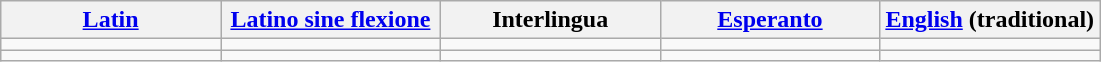<table class="wikitable">
<tr>
<th style="width:20%"><a href='#'>Latin</a></th>
<th style="width:20%"><a href='#'>Latino sine flexione</a></th>
<th style="width:20%">Interlingua</th>
<th style="width:20%"><a href='#'>Esperanto</a></th>
<th style="width:20%"><a href='#'>English</a> (traditional)</th>
</tr>
<tr>
<td></td>
<td></td>
<td></td>
<td></td>
<td></td>
</tr>
<tr>
<td></td>
<td></td>
<td></td>
<td></td>
<td></td>
</tr>
</table>
